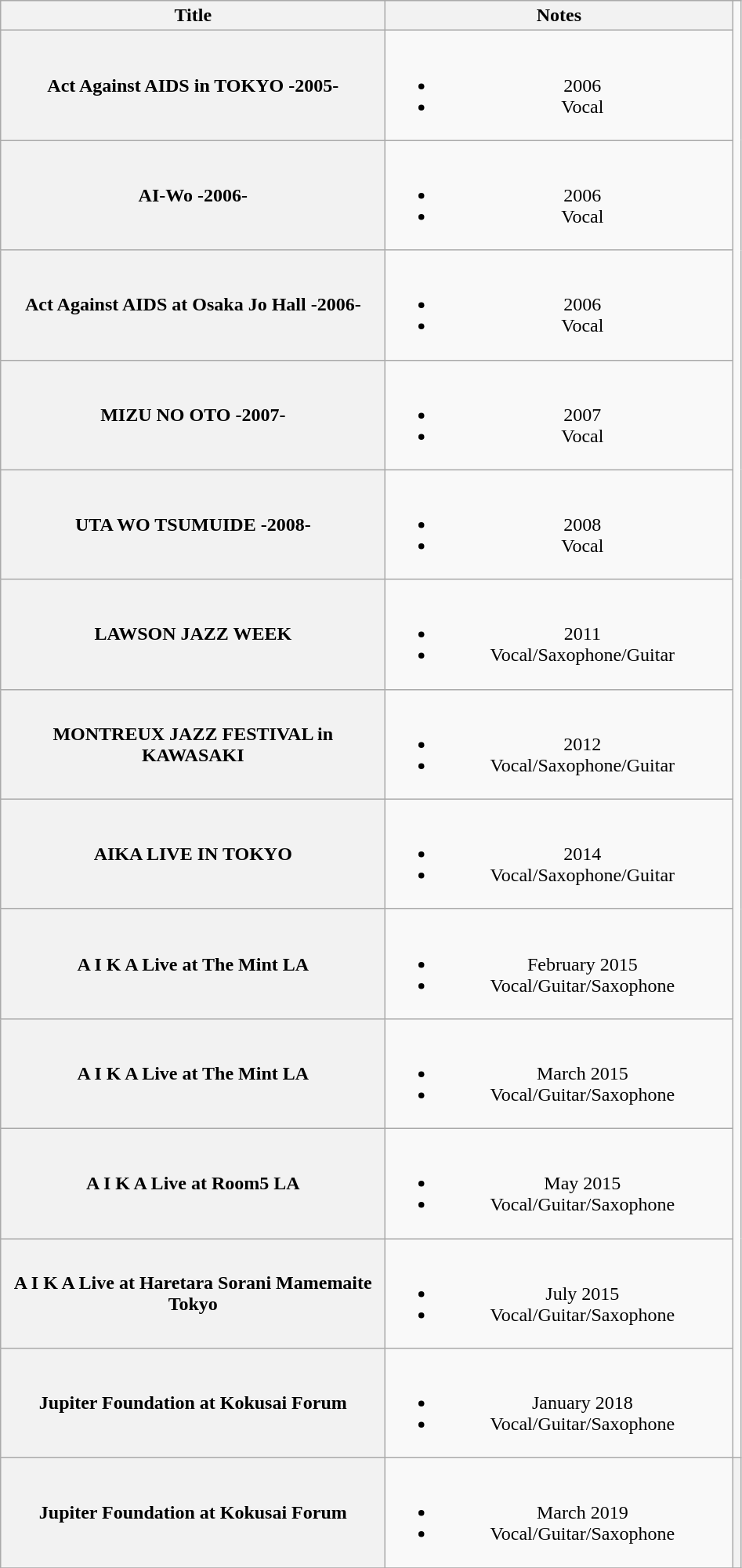<table class="wikitable plainrowheaders" style="text-align:center;">
<tr>
<th scope="col" style="width:20em;">Title</th>
<th scope="col" style="width:18em;">Notes</th>
</tr>
<tr>
<th scope="row">Act Against AIDS in TOKYO -2005-</th>
<td><br><ul><li>2006</li><li>Vocal</li></ul></td>
</tr>
<tr>
<th scope="row">AI-Wo -2006-</th>
<td><br><ul><li>2006</li><li>Vocal</li></ul></td>
</tr>
<tr>
<th scope="row">Act Against AIDS at Osaka Jo Hall -2006-</th>
<td><br><ul><li>2006</li><li>Vocal</li></ul></td>
</tr>
<tr>
<th scope="row">MIZU NO OTO -2007-</th>
<td><br><ul><li>2007</li><li>Vocal</li></ul></td>
</tr>
<tr>
<th scope="row">UTA WO TSUMUIDE -2008-</th>
<td><br><ul><li>2008</li><li>Vocal</li></ul></td>
</tr>
<tr>
<th scope="row">LAWSON JAZZ WEEK</th>
<td><br><ul><li>2011</li><li>Vocal/Saxophone/Guitar</li></ul></td>
</tr>
<tr>
<th scope="row">MONTREUX JAZZ FESTIVAL in KAWASAKI</th>
<td><br><ul><li>2012</li><li>Vocal/Saxophone/Guitar</li></ul></td>
</tr>
<tr>
<th scope="row">AIKA LIVE IN TOKYO</th>
<td><br><ul><li>2014</li><li>Vocal/Saxophone/Guitar</li></ul></td>
</tr>
<tr>
<th scope="row">A I K A Live at The Mint LA</th>
<td><br><ul><li>February 2015</li><li>Vocal/Guitar/Saxophone</li></ul></td>
</tr>
<tr>
<th scope="row">A I K A Live at The Mint LA</th>
<td><br><ul><li>March 2015</li><li>Vocal/Guitar/Saxophone</li></ul></td>
</tr>
<tr>
<th scope="row">A I K A Live at Room5 LA</th>
<td><br><ul><li>May 2015</li><li>Vocal/Guitar/Saxophone</li></ul></td>
</tr>
<tr>
<th scope="row">A I K A Live at Haretara Sorani Mamemaite Tokyo</th>
<td><br><ul><li>July 2015</li><li>Vocal/Guitar/Saxophone</li></ul></td>
</tr>
<tr>
<th scope="row">Jupiter Foundation at Kokusai Forum</th>
<td><br><ul><li>January 2018</li><li>Vocal/Guitar/Saxophone</li></ul></td>
</tr>
<tr>
<th scope="row">Jupiter Foundation at Kokusai Forum</th>
<td><br><ul><li>March 2019</li><li>Vocal/Guitar/Saxophone</li></ul></td>
<th scope="row"></th>
</tr>
<tr>
</tr>
</table>
